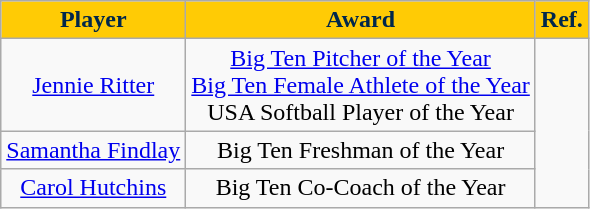<table class="wikitable sortable sortable" style="text-align: center">
<tr align=center>
<th style="background: #FFCB05; color: #00274C">Player</th>
<th style="background: #FFCB05; color: #00274C">Award</th>
<th style="background: #FFCB05; color: #00274C" class="unsortable">Ref.</th>
</tr>
<tr>
<td><a href='#'>Jennie Ritter</a></td>
<td><a href='#'>Big Ten Pitcher of the Year</a><br><a href='#'>Big Ten Female Athlete of the Year</a><br>USA Softball Player of the Year</td>
<td rowspan="3"><br><br></td>
</tr>
<tr>
<td><a href='#'>Samantha Findlay</a></td>
<td>Big Ten Freshman of the Year</td>
</tr>
<tr>
<td><a href='#'>Carol Hutchins</a></td>
<td>Big Ten Co-Coach of the Year</td>
</tr>
</table>
